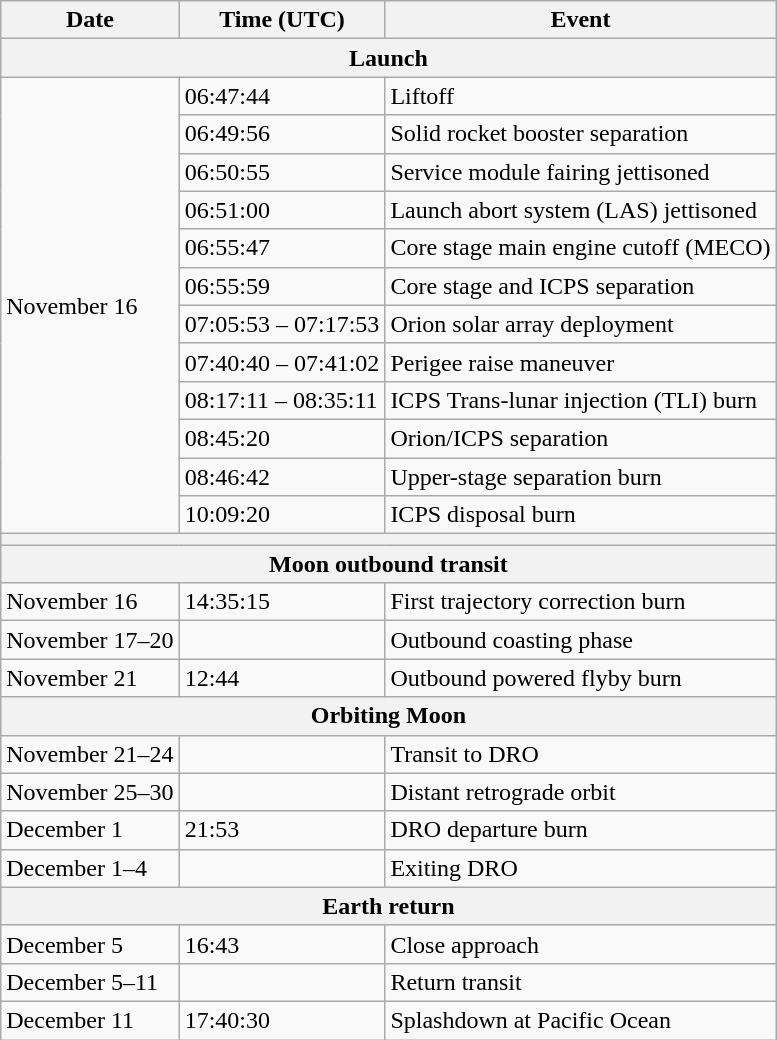<table class="wikitable alternation">
<tr>
<th scope="col">Date</th>
<th>Time (UTC)</th>
<th scope="col">Event</th>
</tr>
<tr>
<th colspan="3"><strong>Launch</strong><br></th>
</tr>
<tr>
<td rowspan=12>November 16</td>
<td>06:47:44</td>
<td>Liftoff</td>
</tr>
<tr>
<td>06:49:56</td>
<td>Solid rocket booster separation</td>
</tr>
<tr>
<td>06:50:55</td>
<td>Service module fairing jettisoned</td>
</tr>
<tr>
<td>06:51:00</td>
<td>Launch abort system (LAS) jettisoned</td>
</tr>
<tr>
<td>06:55:47</td>
<td>Core stage main engine cutoff (MECO)</td>
</tr>
<tr>
<td>06:55:59</td>
<td>Core stage and ICPS separation</td>
</tr>
<tr>
<td>07:05:53 – 07:17:53</td>
<td>Orion solar array deployment</td>
</tr>
<tr>
<td>07:40:40 – 07:41:02</td>
<td>Perigee raise maneuver</td>
</tr>
<tr>
<td>08:17:11 – 08:35:11</td>
<td>ICPS Trans-lunar injection (TLI) burn</td>
</tr>
<tr>
<td>08:45:20</td>
<td>Orion/ICPS separation</td>
</tr>
<tr>
<td>08:46:42</td>
<td>Upper-stage separation burn</td>
</tr>
<tr>
<td>10:09:20</td>
<td>ICPS disposal burn</td>
</tr>
<tr>
<th colspan="3"></th>
</tr>
<tr>
<th colspan="3">Moon outbound transit</th>
</tr>
<tr>
<td>November 16</td>
<td>14:35:15</td>
<td>First trajectory correction burn</td>
</tr>
<tr>
<td>November 17–20</td>
<td></td>
<td>Outbound coasting phase</td>
</tr>
<tr>
<td>November 21</td>
<td>12:44</td>
<td>Outbound powered flyby burn</td>
</tr>
<tr>
<th colspan="3">Orbiting Moon</th>
</tr>
<tr>
<td>November 21–24</td>
<td></td>
<td>Transit to DRO</td>
</tr>
<tr>
<td>November 25–30</td>
<td></td>
<td>Distant retrograde orbit</td>
</tr>
<tr>
<td>December 1</td>
<td>21:53</td>
<td>DRO departure burn</td>
</tr>
<tr>
<td>December 1–4</td>
<td></td>
<td>Exiting DRO</td>
</tr>
<tr>
<th colspan="3">Earth return</th>
</tr>
<tr>
<td>December 5</td>
<td>16:43</td>
<td>Close approach</td>
</tr>
<tr>
<td>December 5–11</td>
<td></td>
<td>Return transit</td>
</tr>
<tr>
<td>December 11</td>
<td>17:40:30</td>
<td>Splashdown at Pacific Ocean</td>
</tr>
</table>
